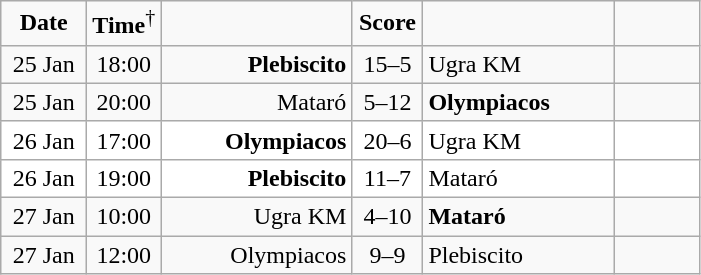<table class=wikitable style="text-align:center;">
<tr>
<td width=50px><strong>Date</strong></td>
<td width=40px><strong>Time</strong><sup>†</sup></td>
<td width=120px></td>
<td width=40px><strong>Score</strong></td>
<td width=120px></td>
<td width=50px></td>
</tr>
<tr>
<td>25 Jan</td>
<td>18:00</td>
<td style="text-align:right"><strong>Plebiscito</strong></td>
<td>15–5</td>
<td style="text-align:left">Ugra KM</td>
<td></td>
</tr>
<tr>
<td>25 Jan</td>
<td>20:00</td>
<td style="text-align:right">Mataró</td>
<td>5–12</td>
<td style="text-align:left"><strong>Olympiacos</strong></td>
<td></td>
</tr>
<tr bgcolor=white>
<td>26 Jan</td>
<td>17:00</td>
<td style="text-align:right"><strong>Olympiacos</strong></td>
<td>20–6</td>
<td style="text-align:left">Ugra KM</td>
<td></td>
</tr>
<tr bgcolor=white>
<td>26 Jan</td>
<td>19:00</td>
<td style="text-align:right"><strong>Plebiscito</strong></td>
<td>11–7</td>
<td style="text-align:left">Mataró</td>
<td></td>
</tr>
<tr>
<td>27 Jan</td>
<td>10:00</td>
<td style="text-align:right">Ugra KM</td>
<td>4–10</td>
<td style="text-align:left"><strong>Mataró</strong></td>
<td></td>
</tr>
<tr>
<td>27 Jan</td>
<td>12:00</td>
<td style="text-align:right">Olympiacos</td>
<td>9–9</td>
<td style="text-align:left">Plebiscito</td>
<td></td>
</tr>
</table>
